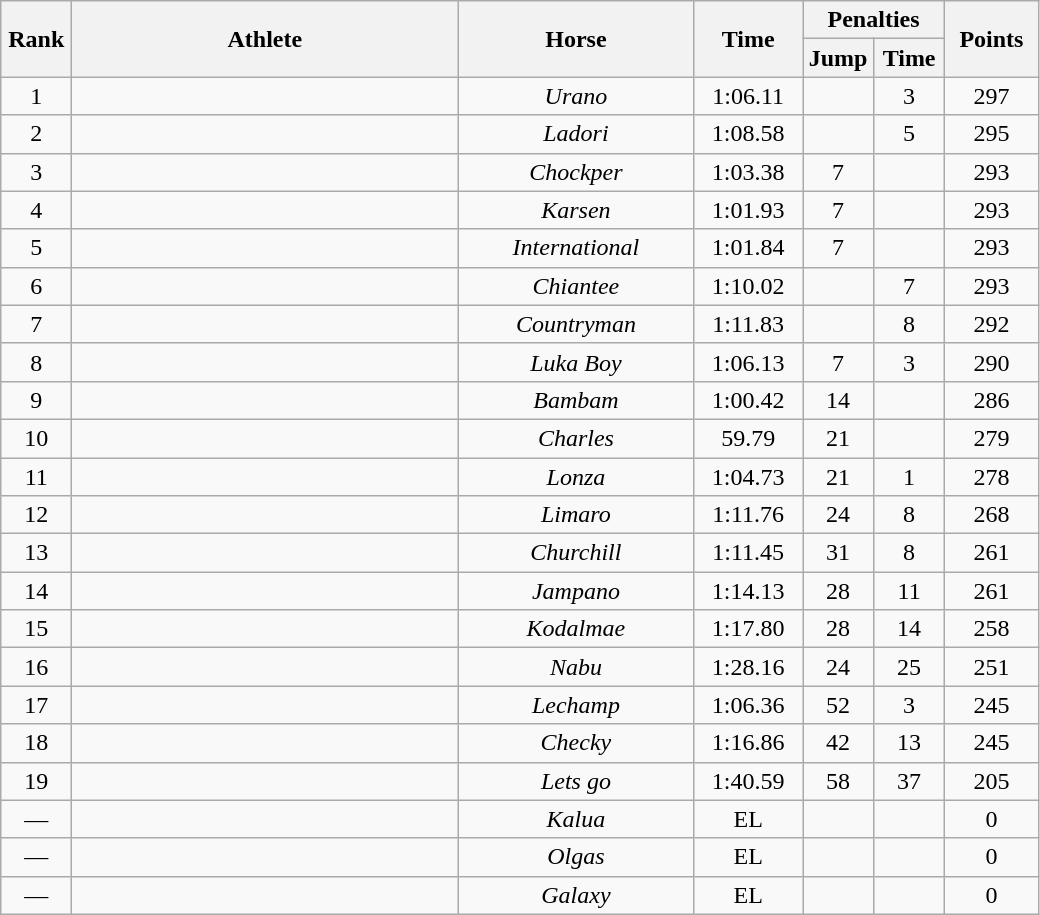<table class=wikitable style="text-align:center">
<tr>
<th rowspan=2 width=40>Rank</th>
<th rowspan=2 width=250>Athlete</th>
<th rowspan=2 width=150>Horse</th>
<th rowspan=2 width=65>Time</th>
<th colspan=2>Penalties</th>
<th rowspan=2 width=55>Points</th>
</tr>
<tr>
<th width=40>Jump</th>
<th width=40>Time</th>
</tr>
<tr>
<td>1</td>
<td align=left></td>
<td><em>Urano</em></td>
<td>1:06.11</td>
<td></td>
<td>3</td>
<td>297</td>
</tr>
<tr>
<td>2</td>
<td align=left></td>
<td><em>Ladori</em></td>
<td>1:08.58</td>
<td></td>
<td>5</td>
<td>295</td>
</tr>
<tr>
<td>3</td>
<td align=left></td>
<td><em>Chockper</em></td>
<td>1:03.38</td>
<td>7</td>
<td></td>
<td>293</td>
</tr>
<tr>
<td>4</td>
<td align=left></td>
<td><em>Karsen</em></td>
<td>1:01.93</td>
<td>7</td>
<td></td>
<td>293</td>
</tr>
<tr>
<td>5</td>
<td align=left></td>
<td><em>International</em></td>
<td>1:01.84</td>
<td>7</td>
<td></td>
<td>293</td>
</tr>
<tr>
<td>6</td>
<td align=left></td>
<td><em>Chiantee</em></td>
<td>1:10.02</td>
<td></td>
<td>7</td>
<td>293</td>
</tr>
<tr>
<td>7</td>
<td align=left></td>
<td><em>Countryman</em></td>
<td>1:11.83</td>
<td></td>
<td>8</td>
<td>292</td>
</tr>
<tr>
<td>8</td>
<td align=left></td>
<td><em>Luka Boy</em></td>
<td>1:06.13</td>
<td>7</td>
<td>3</td>
<td>290</td>
</tr>
<tr>
<td>9</td>
<td align=left></td>
<td><em>Bambam</em></td>
<td>1:00.42</td>
<td>14</td>
<td></td>
<td>286</td>
</tr>
<tr>
<td>10</td>
<td align=left></td>
<td><em>Charles</em></td>
<td>59.79</td>
<td>21</td>
<td></td>
<td>279</td>
</tr>
<tr>
<td>11</td>
<td align=left></td>
<td><em>Lonza</em></td>
<td>1:04.73</td>
<td>21</td>
<td>1</td>
<td>278</td>
</tr>
<tr>
<td>12</td>
<td align=left></td>
<td><em>Limaro</em></td>
<td>1:11.76</td>
<td>24</td>
<td>8</td>
<td>268</td>
</tr>
<tr>
<td>13</td>
<td align=left></td>
<td><em>Churchill</em></td>
<td>1:11.45</td>
<td>31</td>
<td>8</td>
<td>261</td>
</tr>
<tr>
<td>14</td>
<td align=left></td>
<td><em>Jampano</em></td>
<td>1:14.13</td>
<td>28</td>
<td>11</td>
<td>261</td>
</tr>
<tr>
<td>15</td>
<td align=left></td>
<td><em>Kodalmae</em></td>
<td>1:17.80</td>
<td>28</td>
<td>14</td>
<td>258</td>
</tr>
<tr>
<td>16</td>
<td align=left></td>
<td><em>Nabu</em></td>
<td>1:28.16</td>
<td>24</td>
<td>25</td>
<td>251</td>
</tr>
<tr>
<td>17</td>
<td align=left></td>
<td><em>Lechamp</em></td>
<td>1:06.36</td>
<td>52</td>
<td>3</td>
<td>245</td>
</tr>
<tr>
<td>18</td>
<td align=left></td>
<td><em>Checky</em></td>
<td>1:16.86</td>
<td>42</td>
<td>13</td>
<td>245</td>
</tr>
<tr>
<td>19</td>
<td align=left></td>
<td><em>Lets go</em></td>
<td>1:40.59</td>
<td>58</td>
<td>37</td>
<td>205</td>
</tr>
<tr>
<td>—</td>
<td align=left></td>
<td><em>Kalua</em></td>
<td>EL</td>
<td></td>
<td></td>
<td>0</td>
</tr>
<tr>
<td>—</td>
<td align=left></td>
<td><em>Olgas</em></td>
<td>EL</td>
<td></td>
<td></td>
<td>0</td>
</tr>
<tr>
<td>—</td>
<td align=left></td>
<td><em>Galaxy</em></td>
<td>EL</td>
<td></td>
<td></td>
<td>0</td>
</tr>
</table>
